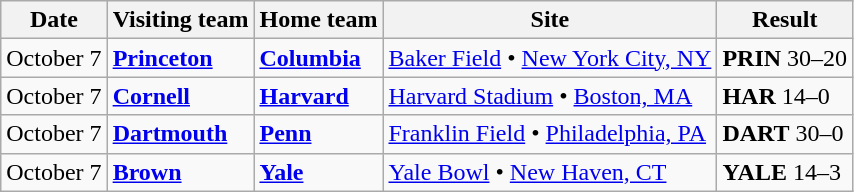<table class="wikitable">
<tr>
<th>Date</th>
<th>Visiting team</th>
<th>Home team</th>
<th>Site</th>
<th>Result</th>
</tr>
<tr>
<td>October 7</td>
<td><strong><a href='#'>Princeton</a></strong></td>
<td><strong><a href='#'>Columbia</a></strong></td>
<td><a href='#'>Baker Field</a> • <a href='#'>New York City, NY</a></td>
<td><strong>PRIN</strong> 30–20</td>
</tr>
<tr>
<td>October 7</td>
<td><strong><a href='#'>Cornell</a></strong></td>
<td><strong><a href='#'>Harvard</a></strong></td>
<td><a href='#'>Harvard Stadium</a> • <a href='#'>Boston, MA</a></td>
<td><strong>HAR</strong> 14–0</td>
</tr>
<tr>
<td>October 7</td>
<td><strong><a href='#'>Dartmouth</a></strong></td>
<td><strong><a href='#'>Penn</a></strong></td>
<td><a href='#'>Franklin Field</a> • <a href='#'>Philadelphia, PA</a></td>
<td><strong>DART</strong> 30–0</td>
</tr>
<tr>
<td>October 7</td>
<td><strong><a href='#'>Brown</a></strong></td>
<td><strong><a href='#'>Yale</a></strong></td>
<td><a href='#'>Yale Bowl</a> • <a href='#'>New Haven, CT</a></td>
<td><strong>YALE</strong> 14–3</td>
</tr>
</table>
